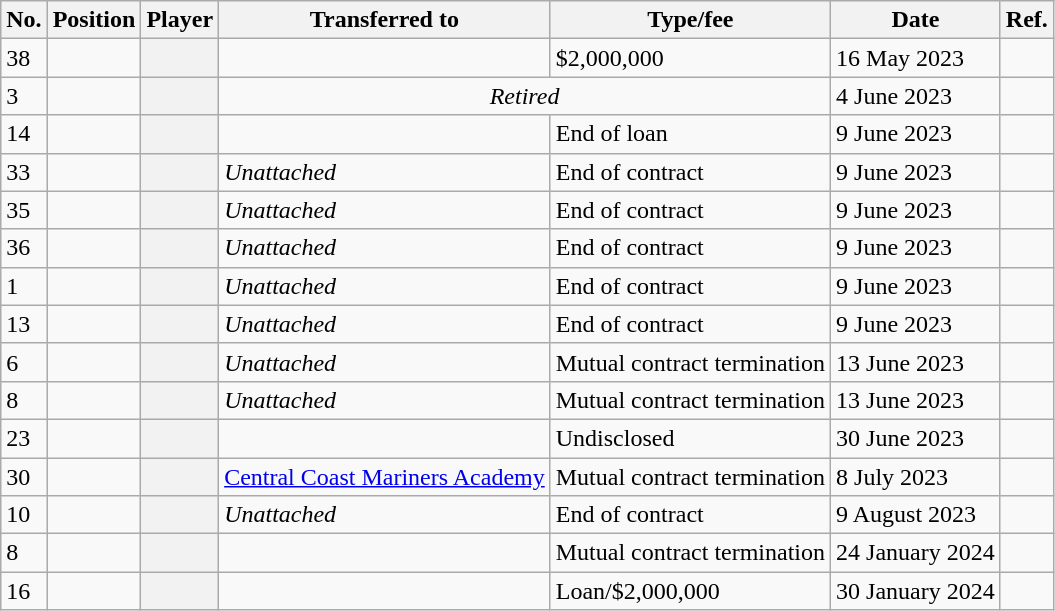<table class="wikitable plainrowheaders sortable" style="text-align:center; text-align:left">
<tr>
<th scope="col">No.</th>
<th scope="col">Position</th>
<th scope="col">Player</th>
<th scope="col">Transferred to</th>
<th scope="col">Type/fee</th>
<th scope="col">Date</th>
<th class="unsortable" scope="col">Ref.</th>
</tr>
<tr>
<td>38</td>
<td></td>
<th scope="row"></th>
<td></td>
<td>$2,000,000</td>
<td>16 May 2023</td>
<td></td>
</tr>
<tr>
<td>3</td>
<td></td>
<th scope="row"></th>
<td colspan="2" align="center"><em>Retired</em></td>
<td>4 June 2023</td>
<td></td>
</tr>
<tr>
<td>14</td>
<td></td>
<th scope="row"></th>
<td></td>
<td>End of loan</td>
<td>9 June 2023</td>
<td></td>
</tr>
<tr>
<td>33</td>
<td></td>
<th scope="row"></th>
<td><em>Unattached</em></td>
<td>End of contract</td>
<td>9 June 2023</td>
<td></td>
</tr>
<tr>
<td>35</td>
<td></td>
<th scope="row"></th>
<td><em>Unattached</em></td>
<td>End of contract</td>
<td>9 June 2023</td>
<td></td>
</tr>
<tr>
<td>36</td>
<td></td>
<th scope="row"></th>
<td><em>Unattached</em></td>
<td>End of contract</td>
<td>9 June 2023</td>
<td></td>
</tr>
<tr>
<td>1</td>
<td></td>
<th scope="row"></th>
<td><em>Unattached</em></td>
<td>End of contract</td>
<td>9 June 2023</td>
<td></td>
</tr>
<tr>
<td>13</td>
<td></td>
<th scope="row"></th>
<td><em>Unattached</em></td>
<td>End of contract</td>
<td>9 June 2023</td>
<td></td>
</tr>
<tr>
<td>6</td>
<td></td>
<th scope="row"></th>
<td><em>Unattached</em></td>
<td>Mutual contract termination</td>
<td>13 June 2023</td>
<td></td>
</tr>
<tr>
<td>8</td>
<td></td>
<th scope="row"></th>
<td><em>Unattached</em></td>
<td>Mutual contract termination</td>
<td>13 June 2023</td>
<td></td>
</tr>
<tr>
<td>23</td>
<td></td>
<th scope="row"></th>
<td></td>
<td>Undisclosed</td>
<td>30 June 2023</td>
<td></td>
</tr>
<tr>
<td>30</td>
<td></td>
<th scope="row"></th>
<td><a href='#'>Central Coast Mariners Academy</a></td>
<td>Mutual contract termination</td>
<td>8 July 2023</td>
<td></td>
</tr>
<tr>
<td>10</td>
<td></td>
<th scope="row"></th>
<td><em>Unattached</em></td>
<td>End of contract</td>
<td>9 August 2023</td>
<td></td>
</tr>
<tr>
<td>8</td>
<td></td>
<th scope="row"></th>
<td></td>
<td>Mutual contract termination</td>
<td>24 January 2024</td>
<td></td>
</tr>
<tr>
<td>16</td>
<td></td>
<th scope="row"></th>
<td></td>
<td>Loan/$2,000,000</td>
<td>30 January 2024</td>
<td></td>
</tr>
</table>
